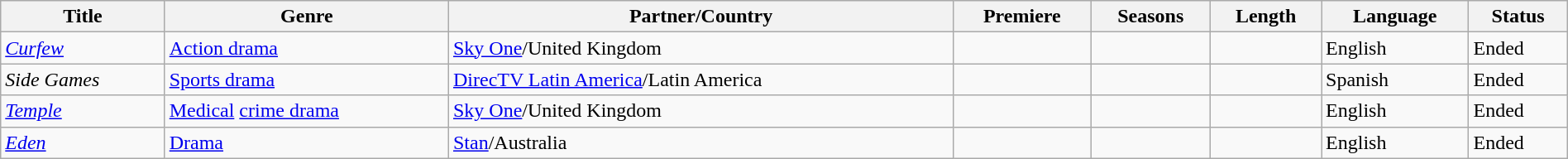<table class="wikitable sortable" style="width:100%;">
<tr>
<th>Title</th>
<th>Genre</th>
<th>Partner/Country</th>
<th>Premiere</th>
<th>Seasons</th>
<th>Length</th>
<th>Language</th>
<th>Status</th>
</tr>
<tr>
<td><em><a href='#'>Curfew</a></em></td>
<td><a href='#'>Action drama</a></td>
<td><a href='#'>Sky One</a>/United Kingdom</td>
<td></td>
<td></td>
<td></td>
<td>English</td>
<td>Ended</td>
</tr>
<tr>
<td><em>Side Games</em></td>
<td><a href='#'>Sports drama</a></td>
<td><a href='#'>DirecTV Latin America</a>/Latin America</td>
<td></td>
<td></td>
<td></td>
<td>Spanish</td>
<td>Ended</td>
</tr>
<tr>
<td><em><a href='#'>Temple</a></em></td>
<td><a href='#'>Medical</a> <a href='#'>crime drama</a></td>
<td><a href='#'>Sky One</a>/United Kingdom</td>
<td></td>
<td></td>
<td></td>
<td>English</td>
<td>Ended</td>
</tr>
<tr>
<td><em><a href='#'>Eden</a></em></td>
<td><a href='#'>Drama</a></td>
<td><a href='#'>Stan</a>/Australia</td>
<td></td>
<td></td>
<td></td>
<td>English</td>
<td>Ended</td>
</tr>
</table>
